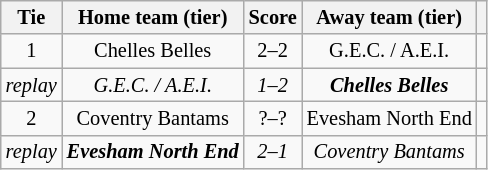<table class="wikitable" style="text-align:center; font-size:85%">
<tr>
<th>Tie</th>
<th>Home team (tier)</th>
<th>Score</th>
<th>Away team (tier)</th>
<th></th>
</tr>
<tr>
<td align="center">1</td>
<td>Chelles Belles</td>
<td align="center">2–2 </td>
<td>G.E.C. / A.E.I.</td>
<td></td>
</tr>
<tr>
<td align="center"><em>replay</em></td>
<td><em>G.E.C. / A.E.I.</em></td>
<td align="center"><em>1–2</em></td>
<td><strong><em>Chelles Belles</em></strong></td>
<td></td>
</tr>
<tr>
<td align="center">2</td>
<td>Coventry Bantams</td>
<td align="center">?–? </td>
<td>Evesham North End</td>
<td></td>
</tr>
<tr>
<td align="center"><em>replay</em></td>
<td><strong><em>Evesham North End</em></strong></td>
<td align="center"><em>2–1</em></td>
<td><em>Coventry Bantams</em></td>
<td></td>
</tr>
</table>
